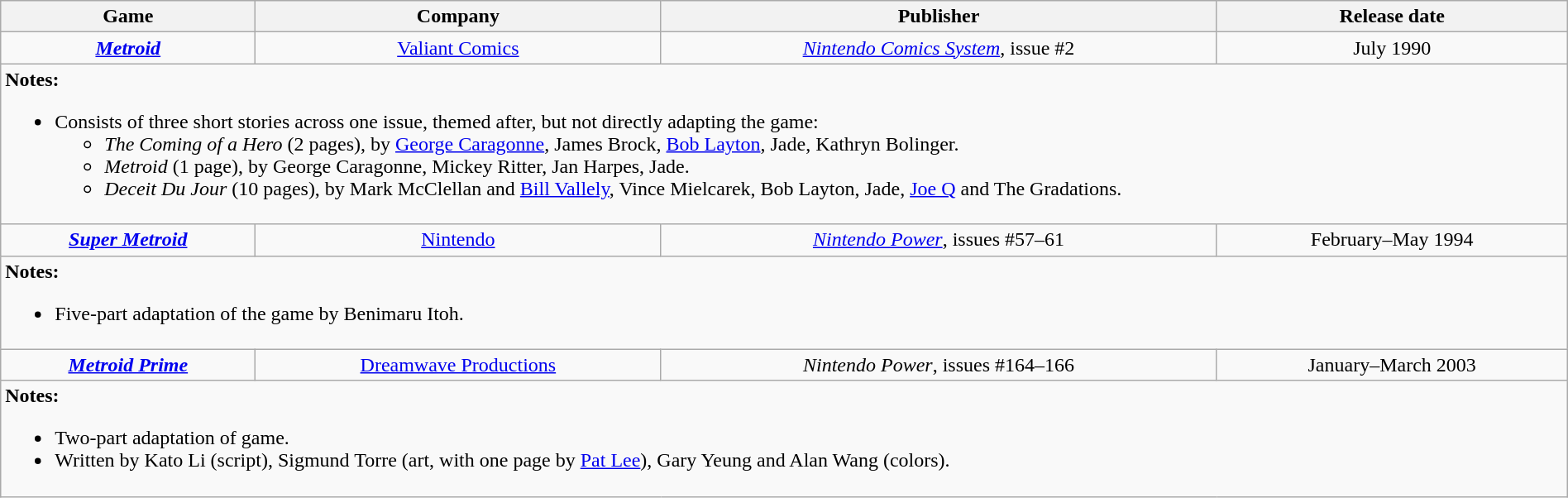<table class="wikitable" style="width:100%;">
<tr style="text-align: center;">
<th>Game</th>
<th>Company</th>
<th>Publisher</th>
<th>Release date</th>
</tr>
<tr style="text-align: center;">
<td><strong><em><a href='#'>Metroid</a></em></strong></td>
<td><a href='#'>Valiant Comics</a></td>
<td><em><a href='#'>Nintendo Comics System</a></em>, issue #2</td>
<td>July 1990</td>
</tr>
<tr>
<td colspan="8" style="border: none; vertical-align: top;"><strong>Notes:</strong><br><ul><li>Consists of three short stories across one issue, themed after, but not directly adapting the game:<ul><li><em>The Coming of a Hero</em> (2 pages), by <a href='#'>George Caragonne</a>, James Brock, <a href='#'>Bob Layton</a>, Jade, Kathryn Bolinger.</li><li><em>Metroid</em> (1 page), by George Caragonne, Mickey Ritter, Jan Harpes, Jade.</li><li><em>Deceit Du Jour</em> (10 pages), by Mark McClellan and <a href='#'>Bill Vallely</a>, Vince Mielcarek, Bob Layton, Jade, <a href='#'>Joe Q</a> and The Gradations.</li></ul></li></ul></td>
</tr>
<tr style="text-align: center;">
<td><strong><em><a href='#'>Super Metroid</a></em></strong></td>
<td><a href='#'>Nintendo</a></td>
<td><em><a href='#'>Nintendo Power</a></em>, issues #57–61</td>
<td>February–May 1994</td>
</tr>
<tr>
<td colspan="8" style="border: none; vertical-align: top;"><strong>Notes:</strong><br><ul><li>Five-part adaptation of the game by Benimaru Itoh.</li></ul></td>
</tr>
<tr style="text-align: center;">
<td><strong><em><a href='#'>Metroid Prime</a></em></strong></td>
<td><a href='#'>Dreamwave Productions</a></td>
<td><em>Nintendo Power</em>, issues #164–166</td>
<td>January–March 2003</td>
</tr>
<tr>
<td colspan="8" style="border: none; vertical-align: top;"><strong>Notes:</strong><br><ul><li>Two-part adaptation of game.</li><li>Written by Kato Li (script), Sigmund Torre (art, with one page by <a href='#'>Pat Lee</a>), Gary Yeung and Alan Wang (colors).</li></ul></td>
</tr>
</table>
